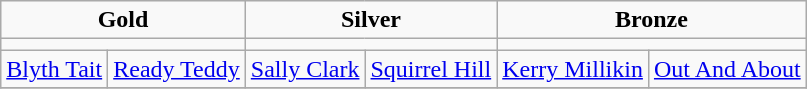<table class="wikitable">
<tr align="center">
<td colspan=2><strong>Gold</strong> </td>
<td colspan=2><strong>Silver</strong> </td>
<td colspan=2><strong>Bronze</strong> </td>
</tr>
<tr>
<td colspan=2 align=center></td>
<td colspan=2 align=center></td>
<td colspan=2 align=center></td>
</tr>
<tr>
<td><a href='#'>Blyth Tait</a></td>
<td><a href='#'>Ready Teddy</a></td>
<td><a href='#'>Sally Clark</a></td>
<td><a href='#'>Squirrel Hill</a></td>
<td><a href='#'>Kerry Millikin</a></td>
<td><a href='#'>Out And About</a></td>
</tr>
<tr>
</tr>
</table>
